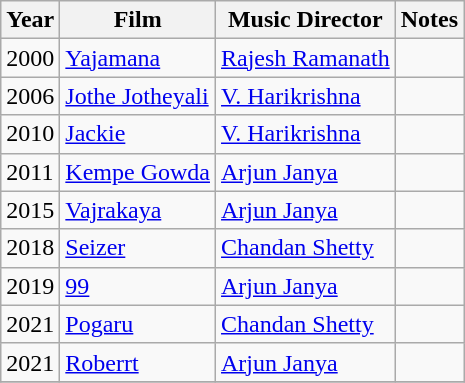<table class="wikitable sortable">
<tr>
<th>Year</th>
<th>Film</th>
<th>Music Director</th>
<th>Notes</th>
</tr>
<tr>
<td>2000</td>
<td><a href='#'>Yajamana</a></td>
<td><a href='#'>Rajesh Ramanath</a></td>
<td></td>
</tr>
<tr>
<td>2006</td>
<td><a href='#'>Jothe Jotheyali</a></td>
<td><a href='#'>V. Harikrishna</a></td>
<td></td>
</tr>
<tr>
<td>2010</td>
<td><a href='#'>Jackie</a></td>
<td><a href='#'>V. Harikrishna</a></td>
<td></td>
</tr>
<tr>
<td>2011</td>
<td><a href='#'>Kempe Gowda</a></td>
<td><a href='#'>Arjun Janya</a></td>
<td></td>
</tr>
<tr>
<td>2015</td>
<td><a href='#'>Vajrakaya</a></td>
<td><a href='#'>Arjun Janya</a></td>
<td></td>
</tr>
<tr>
<td>2018</td>
<td><a href='#'>Seizer</a></td>
<td><a href='#'>Chandan Shetty</a></td>
<td></td>
</tr>
<tr>
<td>2019</td>
<td><a href='#'>99</a></td>
<td><a href='#'>Arjun Janya</a></td>
<td></td>
</tr>
<tr>
<td>2021</td>
<td><a href='#'>Pogaru</a></td>
<td><a href='#'>Chandan Shetty</a></td>
<td></td>
</tr>
<tr>
<td>2021</td>
<td><a href='#'>Roberrt</a></td>
<td><a href='#'>Arjun Janya</a></td>
<td></td>
</tr>
<tr>
</tr>
</table>
